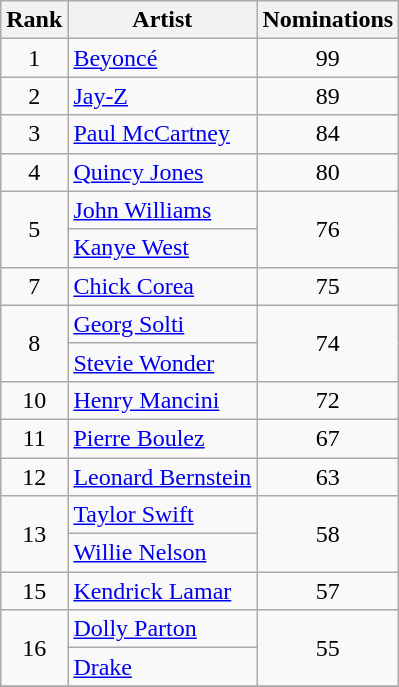<table class="wikitable" style="text-align: center; cellpadding: 2;">
<tr>
<th>Rank</th>
<th>Artist</th>
<th>Nominations</th>
</tr>
<tr>
<td>1</td>
<td align="left"><a href='#'>Beyoncé</a></td>
<td>99</td>
</tr>
<tr>
<td>2</td>
<td align="left"><a href='#'>Jay-Z</a></td>
<td>89</td>
</tr>
<tr>
<td>3</td>
<td align="left"><a href='#'>Paul McCartney</a></td>
<td>84</td>
</tr>
<tr>
<td>4</td>
<td align="left"><a href='#'>Quincy Jones</a></td>
<td>80</td>
</tr>
<tr>
<td rowspan="2">5</td>
<td align="left"><a href='#'>John Williams</a></td>
<td rowspan="2">76</td>
</tr>
<tr>
<td align="left"><a href='#'>Kanye West</a></td>
</tr>
<tr>
<td>7</td>
<td align="left"><a href='#'>Chick Corea</a></td>
<td>75</td>
</tr>
<tr>
<td rowspan="2">8</td>
<td align="left"><a href='#'>Georg Solti</a></td>
<td rowspan="2">74</td>
</tr>
<tr>
<td align="left"><a href='#'>Stevie Wonder</a></td>
</tr>
<tr>
<td>10</td>
<td align="left"><a href='#'>Henry Mancini</a></td>
<td>72</td>
</tr>
<tr>
<td>11</td>
<td align="left"><a href='#'>Pierre Boulez</a></td>
<td>67</td>
</tr>
<tr>
<td>12</td>
<td align="left"><a href='#'>Leonard Bernstein</a></td>
<td>63</td>
</tr>
<tr>
<td rowspan="2">13</td>
<td align="left"><a href='#'>Taylor Swift</a></td>
<td rowspan="2">58</td>
</tr>
<tr>
<td align="left"><a href='#'>Willie Nelson</a></td>
</tr>
<tr>
<td>15</td>
<td align="left"><a href='#'>Kendrick Lamar</a></td>
<td>57</td>
</tr>
<tr>
<td rowspan="2">16</td>
<td align="left"><a href='#'>Dolly Parton</a></td>
<td rowspan="2">55</td>
</tr>
<tr>
<td align="left"><a href='#'>Drake</a></td>
</tr>
<tr>
</tr>
</table>
